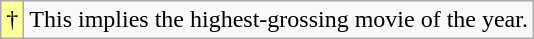<table class="wikitable">
<tr>
<td style="background-color:#FFFF99"align="center">†</td>
<td>This implies the highest-grossing movie of the year.</td>
</tr>
</table>
